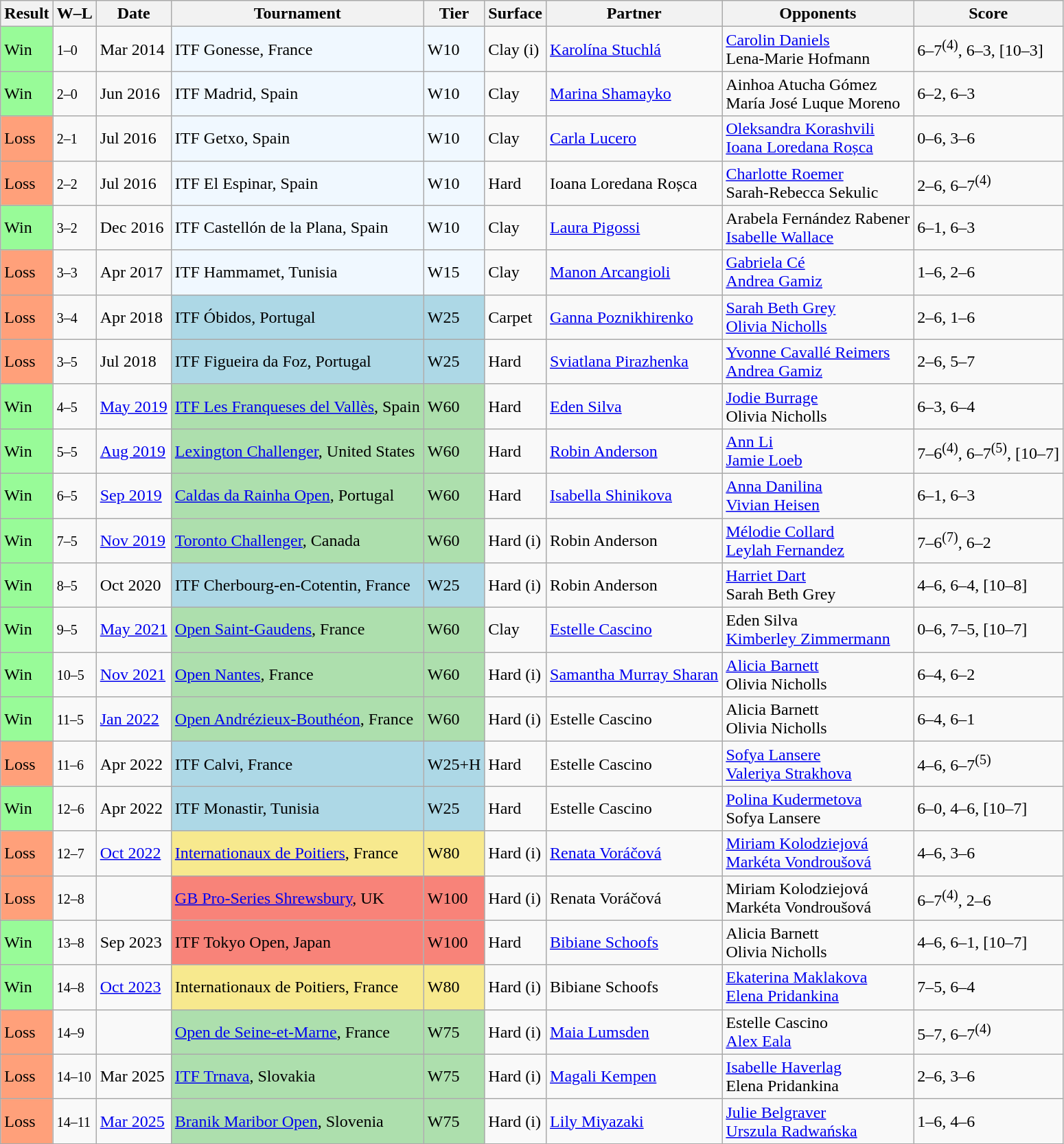<table class="nowrap sortable wikitable">
<tr>
<th>Result</th>
<th class="unsortable">W–L</th>
<th>Date</th>
<th>Tournament</th>
<th>Tier</th>
<th>Surface</th>
<th>Partner</th>
<th>Opponents</th>
<th class="unsortable">Score</th>
</tr>
<tr>
<td bgcolor="98FB98">Win</td>
<td><small>1–0</small></td>
<td>Mar 2014</td>
<td style="background:#f0f8ff;">ITF Gonesse, France</td>
<td style="background:#f0f8ff;">W10</td>
<td>Clay (i)</td>
<td> <a href='#'>Karolína Stuchlá</a></td>
<td> <a href='#'>Carolin Daniels</a> <br>  Lena-Marie Hofmann</td>
<td>6–7<sup>(4)</sup>, 6–3, [10–3]</td>
</tr>
<tr>
<td bgcolor="98FB98">Win</td>
<td><small>2–0</small></td>
<td>Jun 2016</td>
<td style="background:#f0f8ff;">ITF Madrid, Spain</td>
<td style="background:#f0f8ff;">W10</td>
<td>Clay</td>
<td> <a href='#'>Marina Shamayko</a></td>
<td> Ainhoa Atucha Gómez <br>  María José Luque Moreno</td>
<td>6–2, 6–3</td>
</tr>
<tr>
<td style="background:#ffa07a;">Loss</td>
<td><small>2–1</small></td>
<td>Jul 2016</td>
<td style="background:#f0f8ff;">ITF Getxo, Spain</td>
<td style="background:#f0f8ff;">W10</td>
<td>Clay</td>
<td> <a href='#'>Carla Lucero</a></td>
<td> <a href='#'>Oleksandra Korashvili</a> <br>  <a href='#'>Ioana Loredana Roșca</a></td>
<td>0–6, 3–6</td>
</tr>
<tr>
<td style="background:#ffa07a;">Loss</td>
<td><small>2–2</small></td>
<td>Jul 2016</td>
<td style="background:#f0f8ff;">ITF El Espinar, Spain</td>
<td style="background:#f0f8ff;">W10</td>
<td>Hard</td>
<td> Ioana Loredana Roșca</td>
<td> <a href='#'>Charlotte Roemer</a> <br>  Sarah-Rebecca Sekulic</td>
<td>2–6, 6–7<sup>(4)</sup></td>
</tr>
<tr>
<td bgcolor="98FB98">Win</td>
<td><small>3–2</small></td>
<td>Dec 2016</td>
<td style="background:#f0f8ff;">ITF Castellón de la Plana, Spain</td>
<td style="background:#f0f8ff;">W10</td>
<td>Clay</td>
<td> <a href='#'>Laura Pigossi</a></td>
<td> Arabela Fernández Rabener <br>  <a href='#'>Isabelle Wallace</a></td>
<td>6–1, 6–3</td>
</tr>
<tr>
<td style="background:#ffa07a;">Loss</td>
<td><small>3–3</small></td>
<td>Apr 2017</td>
<td style="background:#f0f8ff;">ITF Hammamet, Tunisia</td>
<td style="background:#f0f8ff;">W15</td>
<td>Clay</td>
<td> <a href='#'>Manon Arcangioli</a></td>
<td> <a href='#'>Gabriela Cé</a> <br>  <a href='#'>Andrea Gamiz</a></td>
<td>1–6, 2–6</td>
</tr>
<tr>
<td style="background:#ffa07a;">Loss</td>
<td><small>3–4</small></td>
<td>Apr 2018</td>
<td style="background:lightblue;">ITF Óbidos, Portugal</td>
<td style="background:lightblue;">W25</td>
<td>Carpet</td>
<td> <a href='#'>Ganna Poznikhirenko</a></td>
<td> <a href='#'>Sarah Beth Grey</a> <br>  <a href='#'>Olivia Nicholls</a></td>
<td>2–6, 1–6</td>
</tr>
<tr>
<td style="background:#ffa07a;">Loss</td>
<td><small>3–5</small></td>
<td>Jul 2018</td>
<td style="background:lightblue;">ITF Figueira da Foz, Portugal</td>
<td style="background:lightblue;">W25</td>
<td>Hard</td>
<td> <a href='#'>Sviatlana Pirazhenka</a></td>
<td> <a href='#'>Yvonne Cavallé Reimers</a> <br>  <a href='#'>Andrea Gamiz</a></td>
<td>2–6, 5–7</td>
</tr>
<tr>
<td bgcolor="98FB98">Win</td>
<td><small>4–5</small></td>
<td><a href='#'>May 2019</a></td>
<td style="background:#addfad;"><a href='#'>ITF Les Franqueses del Vallès</a>, Spain</td>
<td style="background:#addfad;">W60</td>
<td>Hard</td>
<td> <a href='#'>Eden Silva</a></td>
<td> <a href='#'>Jodie Burrage</a> <br>  Olivia Nicholls</td>
<td>6–3, 6–4</td>
</tr>
<tr>
<td bgcolor="98FB98">Win</td>
<td><small>5–5</small></td>
<td><a href='#'>Aug 2019</a></td>
<td style="background:#addfad;"><a href='#'>Lexington Challenger</a>, United States</td>
<td style="background:#addfad;">W60</td>
<td>Hard</td>
<td> <a href='#'>Robin Anderson</a></td>
<td> <a href='#'>Ann Li</a> <br>  <a href='#'>Jamie Loeb</a></td>
<td>7–6<sup>(4)</sup>, 6–7<sup>(5)</sup>, [10–7]</td>
</tr>
<tr>
<td bgcolor=98FB98>Win</td>
<td><small>6–5</small></td>
<td><a href='#'>Sep 2019</a></td>
<td style="background:#addfad;"><a href='#'>Caldas da Rainha Open</a>, Portugal</td>
<td style="background:#addfad;">W60</td>
<td>Hard</td>
<td> <a href='#'>Isabella Shinikova</a></td>
<td> <a href='#'>Anna Danilina</a> <br>  <a href='#'>Vivian Heisen</a></td>
<td>6–1, 6–3</td>
</tr>
<tr>
<td bgcolor=98FB98>Win</td>
<td><small>7–5</small></td>
<td><a href='#'>Nov 2019</a></td>
<td style="background:#addfad;"><a href='#'>Toronto Challenger</a>, Canada</td>
<td style="background:#addfad;">W60</td>
<td>Hard (i)</td>
<td> Robin Anderson</td>
<td> <a href='#'>Mélodie Collard</a> <br>  <a href='#'>Leylah Fernandez</a></td>
<td>7–6<sup>(7)</sup>, 6–2</td>
</tr>
<tr>
<td bgcolor=98FB98>Win</td>
<td><small>8–5</small></td>
<td>Oct 2020</td>
<td style="background:lightblue;">ITF Cherbourg-en-Cotentin, France</td>
<td style="background:lightblue;">W25</td>
<td>Hard (i)</td>
<td> Robin Anderson</td>
<td> <a href='#'>Harriet Dart</a> <br>  Sarah Beth Grey</td>
<td>4–6, 6–4, [10–8]</td>
</tr>
<tr>
<td style="background:#98FB98;">Win</td>
<td><small>9–5</small></td>
<td><a href='#'>May 2021</a></td>
<td style="background:#addfad;"><a href='#'>Open Saint-Gaudens</a>, France</td>
<td style="background:#addfad;">W60</td>
<td>Clay</td>
<td> <a href='#'>Estelle Cascino</a></td>
<td> Eden Silva <br>  <a href='#'>Kimberley Zimmermann</a></td>
<td>0–6, 7–5, [10–7]</td>
</tr>
<tr>
<td style="background:#98FB98;">Win</td>
<td><small>10–5</small></td>
<td><a href='#'>Nov 2021</a></td>
<td style="background:#addfad;"><a href='#'>Open Nantes</a>, France</td>
<td style="background:#addfad;">W60</td>
<td>Hard (i)</td>
<td> <a href='#'>Samantha Murray Sharan</a></td>
<td> <a href='#'>Alicia Barnett</a> <br>  Olivia Nicholls</td>
<td>6–4, 6–2</td>
</tr>
<tr>
<td style="background:#98FB98;">Win</td>
<td><small>11–5</small></td>
<td><a href='#'>Jan 2022</a></td>
<td style="background:#addfad;"><a href='#'>Open Andrézieux-Bouthéon</a>, France</td>
<td style="background:#addfad;">W60</td>
<td>Hard (i)</td>
<td> Estelle Cascino</td>
<td> Alicia Barnett <br>  Olivia Nicholls</td>
<td>6–4, 6–1</td>
</tr>
<tr>
<td style="background:#ffa07a;">Loss</td>
<td><small>11–6</small></td>
<td>Apr 2022</td>
<td style="background:lightblue;">ITF Calvi, France</td>
<td style="background:lightblue;">W25+H</td>
<td>Hard</td>
<td> Estelle Cascino</td>
<td> <a href='#'>Sofya Lansere</a> <br>  <a href='#'>Valeriya Strakhova</a></td>
<td>4–6, 6–7<sup>(5)</sup></td>
</tr>
<tr>
<td style="background:#98FB98;">Win</td>
<td><small>12–6</small></td>
<td>Apr 2022</td>
<td style="background:lightblue;">ITF Monastir, Tunisia</td>
<td style="background:lightblue;">W25</td>
<td>Hard</td>
<td> Estelle Cascino</td>
<td> <a href='#'>Polina Kudermetova</a> <br>  Sofya Lansere</td>
<td>6–0, 4–6, [10–7]</td>
</tr>
<tr>
<td style="background:#ffa07a;">Loss</td>
<td><small>12–7</small></td>
<td><a href='#'>Oct 2022</a></td>
<td style="background:#f7e98e;"><a href='#'>Internationaux de Poitiers</a>, France</td>
<td style="background:#f7e98e;">W80</td>
<td>Hard (i)</td>
<td> <a href='#'>Renata Voráčová</a></td>
<td> <a href='#'>Miriam Kolodziejová</a> <br>  <a href='#'>Markéta Vondroušová</a></td>
<td>4–6, 3–6</td>
</tr>
<tr>
<td style="background:#ffa07a;">Loss</td>
<td><small>12–8</small></td>
<td><a href='#'></a></td>
<td style="background:#f88379;"><a href='#'>GB Pro-Series Shrewsbury</a>, UK</td>
<td style="background:#f88379;">W100</td>
<td>Hard (i)</td>
<td> Renata Voráčová</td>
<td> Miriam Kolodziejová <br>  Markéta Vondroušová</td>
<td>6–7<sup>(4)</sup>, 2–6</td>
</tr>
<tr>
<td bgcolor=98FB98>Win</td>
<td><small>13–8</small></td>
<td>Sep 2023</td>
<td style="background:#f88379;">ITF Tokyo Open, Japan</td>
<td style="background:#f88379;">W100</td>
<td>Hard</td>
<td> <a href='#'>Bibiane Schoofs</a></td>
<td> Alicia Barnett <br>  Olivia Nicholls</td>
<td>4–6, 6–1, [10–7]</td>
</tr>
<tr>
<td style="background:#98FB98;">Win</td>
<td><small>14–8</small></td>
<td><a href='#'>Oct 2023</a></td>
<td style="background:#f7e98e;">Internationaux de Poitiers, France</td>
<td style="background:#f7e98e;">W80</td>
<td>Hard (i)</td>
<td> Bibiane Schoofs</td>
<td> <a href='#'>Ekaterina Maklakova</a> <br>  <a href='#'>Elena Pridankina</a></td>
<td>7–5, 6–4</td>
</tr>
<tr>
<td style="background:#ffa07a;">Loss</td>
<td><small>14–9</small></td>
<td><a href='#'></a></td>
<td style="background:#addfad;"><a href='#'>Open de Seine-et-Marne</a>, France</td>
<td style="background:#addfad;">W75</td>
<td>Hard (i)</td>
<td> <a href='#'>Maia Lumsden</a></td>
<td> Estelle Cascino <br>  <a href='#'>Alex Eala</a></td>
<td>5–7, 6–7<sup>(4)</sup></td>
</tr>
<tr>
<td style="background:#ffa07a;">Loss</td>
<td><small>14–10</small></td>
<td>Mar 2025</td>
<td style="background:#addfad;"><a href='#'>ITF Trnava</a>, Slovakia</td>
<td style="background:#addfad;">W75</td>
<td>Hard (i)</td>
<td> <a href='#'>Magali Kempen</a></td>
<td> <a href='#'>Isabelle Haverlag</a> <br>  Elena Pridankina</td>
<td>2–6, 3–6</td>
</tr>
<tr>
<td style="background:#ffa07a;">Loss</td>
<td><small>14–11</small></td>
<td><a href='#'>Mar 2025</a></td>
<td style="background:#addfad;"><a href='#'>Branik Maribor Open</a>, Slovenia</td>
<td style="background:#addfad;">W75</td>
<td>Hard (i)</td>
<td> <a href='#'>Lily Miyazaki</a></td>
<td> <a href='#'>Julie Belgraver</a> <br>  <a href='#'>Urszula Radwańska</a></td>
<td>1–6, 4–6</td>
</tr>
</table>
